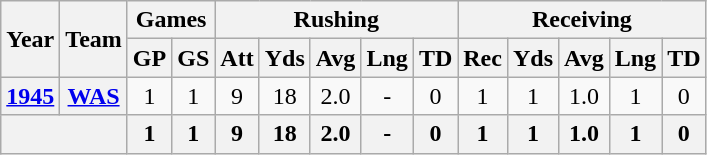<table class="wikitable" style="text-align:center;">
<tr>
<th rowspan="2">Year</th>
<th rowspan="2">Team</th>
<th colspan="2">Games</th>
<th colspan="5">Rushing</th>
<th colspan="5">Receiving</th>
</tr>
<tr>
<th>GP</th>
<th>GS</th>
<th>Att</th>
<th>Yds</th>
<th>Avg</th>
<th>Lng</th>
<th>TD</th>
<th>Rec</th>
<th>Yds</th>
<th>Avg</th>
<th>Lng</th>
<th>TD</th>
</tr>
<tr>
<th><a href='#'>1945</a></th>
<th><a href='#'>WAS</a></th>
<td>1</td>
<td>1</td>
<td>9</td>
<td>18</td>
<td>2.0</td>
<td>-</td>
<td>0</td>
<td>1</td>
<td>1</td>
<td>1.0</td>
<td>1</td>
<td>0</td>
</tr>
<tr>
<th colspan="2"></th>
<th>1</th>
<th>1</th>
<th>9</th>
<th>18</th>
<th>2.0</th>
<th>-</th>
<th>0</th>
<th>1</th>
<th>1</th>
<th>1.0</th>
<th>1</th>
<th>0</th>
</tr>
</table>
